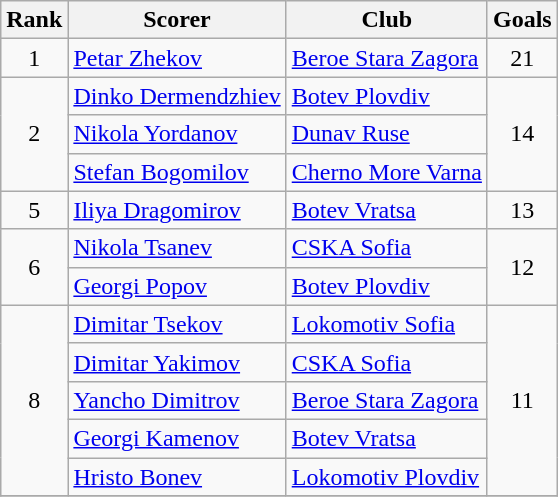<table class="wikitable" style="text-align:center">
<tr>
<th>Rank</th>
<th>Scorer</th>
<th>Club</th>
<th>Goals</th>
</tr>
<tr>
<td rowspan="1">1</td>
<td align="left"> <a href='#'>Petar Zhekov</a></td>
<td align="left"><a href='#'>Beroe Stara Zagora</a></td>
<td rowspan="1">21</td>
</tr>
<tr>
<td rowspan="3">2</td>
<td align="left"> <a href='#'>Dinko Dermendzhiev</a></td>
<td align="left"><a href='#'>Botev Plovdiv</a></td>
<td rowspan="3">14</td>
</tr>
<tr>
<td align="left"> <a href='#'>Nikola Yordanov</a></td>
<td align="left"><a href='#'>Dunav Ruse</a></td>
</tr>
<tr>
<td align="left"> <a href='#'>Stefan Bogomilov</a></td>
<td align="left"><a href='#'>Cherno More Varna</a></td>
</tr>
<tr>
<td rowspan="1">5</td>
<td align="left"> <a href='#'>Iliya Dragomirov</a></td>
<td align="left"><a href='#'>Botev Vratsa</a></td>
<td rowspan="1">13</td>
</tr>
<tr>
<td rowspan="2">6</td>
<td align="left"> <a href='#'>Nikola Tsanev</a></td>
<td align="left"><a href='#'>CSKA Sofia</a></td>
<td rowspan="2">12</td>
</tr>
<tr>
<td align="left"> <a href='#'>Georgi Popov</a></td>
<td align="left"><a href='#'>Botev Plovdiv</a></td>
</tr>
<tr>
<td rowspan="5">8</td>
<td align="left"> <a href='#'>Dimitar Tsekov</a></td>
<td align="left"><a href='#'>Lokomotiv Sofia</a></td>
<td rowspan="5">11</td>
</tr>
<tr>
<td align="left"> <a href='#'>Dimitar Yakimov</a></td>
<td align="left"><a href='#'>CSKA Sofia</a></td>
</tr>
<tr>
<td align="left"> <a href='#'>Yancho Dimitrov</a></td>
<td align="left"><a href='#'>Beroe Stara Zagora</a></td>
</tr>
<tr>
<td align="left"> <a href='#'>Georgi Kamenov</a></td>
<td align="left"><a href='#'>Botev Vratsa</a></td>
</tr>
<tr>
<td align="left"> <a href='#'>Hristo Bonev</a></td>
<td align="left"><a href='#'>Lokomotiv Plovdiv</a></td>
</tr>
<tr>
</tr>
</table>
